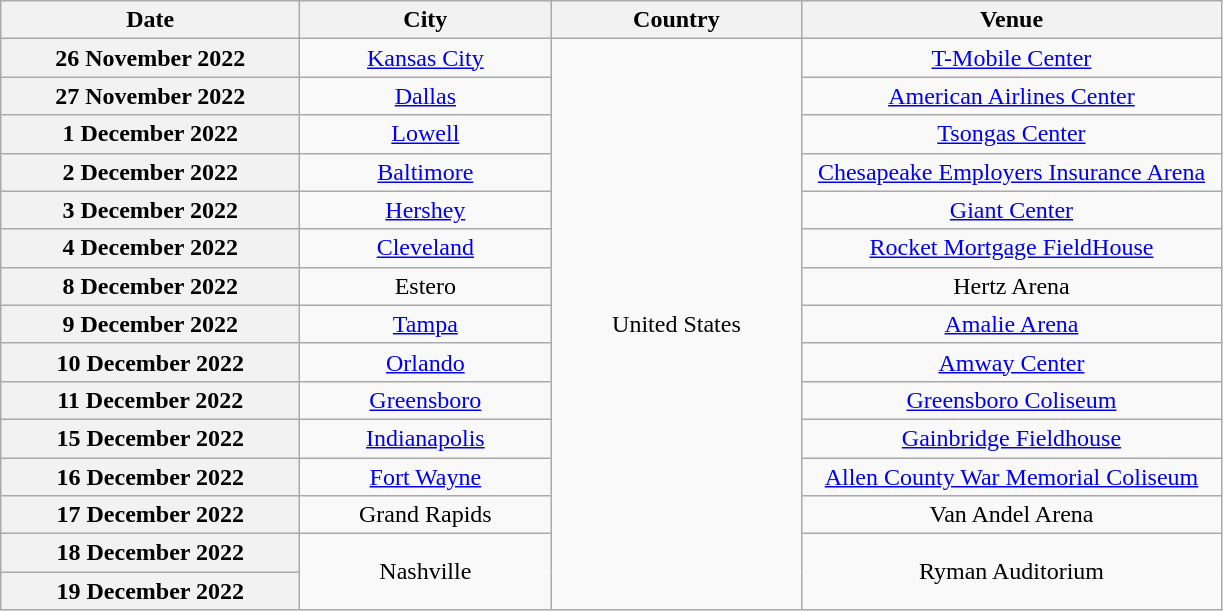<table class="wikitable plainrowheaders" style="text-align:center;">
<tr>
<th scope="col" style="width:12em;">Date</th>
<th scope="col" style="width:10em;">City</th>
<th scope="col" style="width:10em;">Country</th>
<th scope="col" style="width:17em;">Venue</th>
</tr>
<tr>
<th scope="row" style="text-align:center;">26 November 2022</th>
<td><a href='#'>Kansas City</a></td>
<td rowspan="15">United States</td>
<td><a href='#'>T-Mobile Center</a></td>
</tr>
<tr>
<th scope="row" style="text-align:center;">27 November 2022</th>
<td><a href='#'>Dallas</a></td>
<td><a href='#'>American Airlines Center</a></td>
</tr>
<tr>
<th scope="row" style="text-align:center;">1 December 2022</th>
<td><a href='#'>Lowell</a></td>
<td><a href='#'>Tsongas Center</a></td>
</tr>
<tr>
<th scope="row" style="text-align:center;">2 December 2022</th>
<td><a href='#'>Baltimore</a></td>
<td><a href='#'>Chesapeake Employers Insurance Arena</a></td>
</tr>
<tr>
<th scope="row" style="text-align:center;">3 December 2022</th>
<td><a href='#'>Hershey</a></td>
<td><a href='#'>Giant Center</a></td>
</tr>
<tr>
<th scope="row" style="text-align:center;">4 December 2022</th>
<td><a href='#'>Cleveland</a></td>
<td><a href='#'>Rocket Mortgage FieldHouse</a></td>
</tr>
<tr>
<th scope="row" style="text-align:center;">8 December 2022</th>
<td>Estero</td>
<td>Hertz Arena</td>
</tr>
<tr>
<th scope="row" style="text-align:center;">9 December 2022</th>
<td><a href='#'>Tampa</a></td>
<td><a href='#'>Amalie Arena</a></td>
</tr>
<tr>
<th scope="row" style="text-align:center;">10 December 2022</th>
<td><a href='#'>Orlando</a></td>
<td><a href='#'>Amway Center</a></td>
</tr>
<tr>
<th scope="row" style="text-align:center;">11 December 2022</th>
<td><a href='#'>Greensboro</a></td>
<td><a href='#'>Greensboro Coliseum</a></td>
</tr>
<tr>
<th scope="row" style="text-align:center;">15 December 2022</th>
<td><a href='#'>Indianapolis</a></td>
<td><a href='#'>Gainbridge Fieldhouse</a></td>
</tr>
<tr>
<th scope="row" style="text-align:center;">16 December 2022</th>
<td><a href='#'>Fort Wayne</a></td>
<td><a href='#'>Allen County War Memorial Coliseum</a></td>
</tr>
<tr>
<th scope="row" style="text-align:center;">17 December 2022</th>
<td>Grand Rapids</td>
<td>Van Andel Arena</td>
</tr>
<tr>
<th scope="row" style="text-align:center;">18 December 2022</th>
<td rowspan="2">Nashville</td>
<td rowspan="2">Ryman Auditorium</td>
</tr>
<tr>
<th scope="row" style="text-align:center;">19 December 2022</th>
</tr>
</table>
